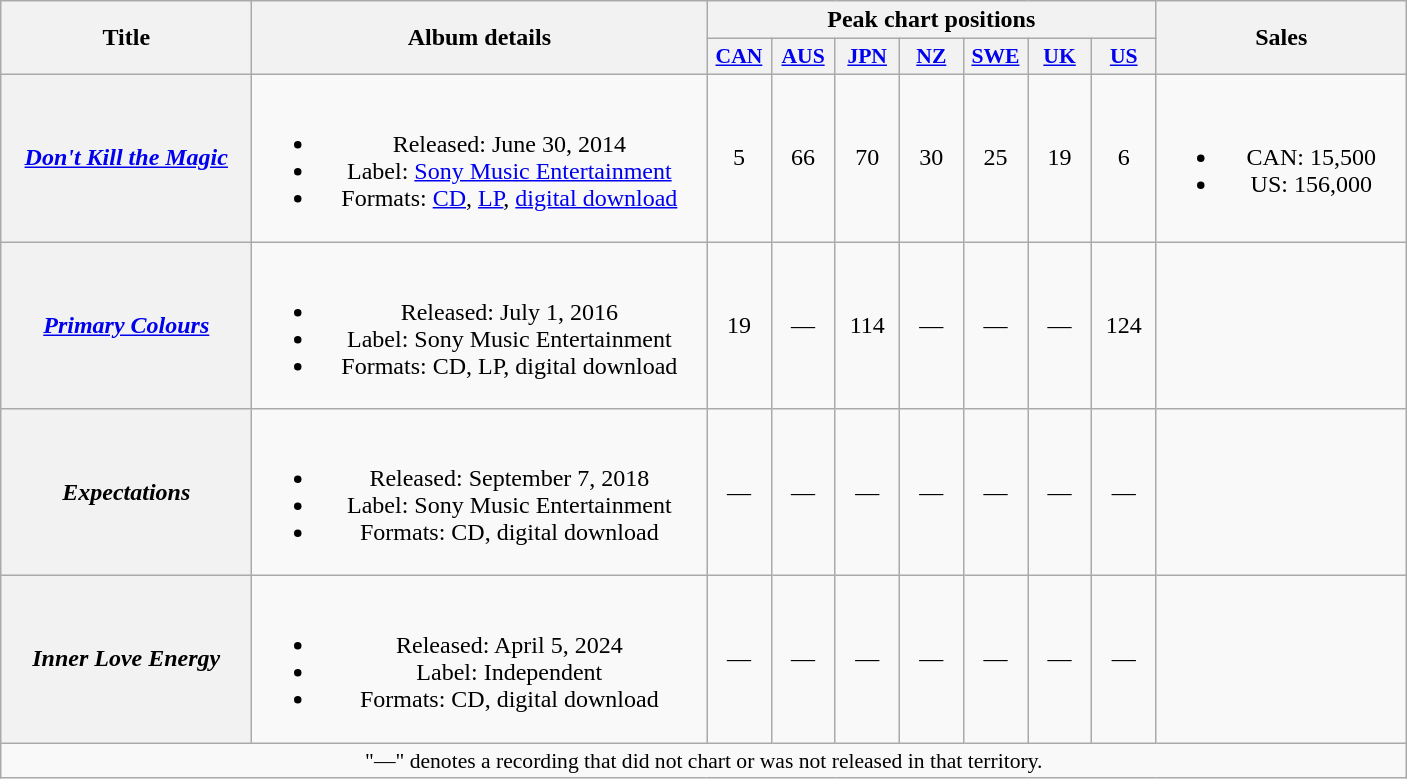<table class="wikitable plainrowheaders" style="text-align:center;" border="1">
<tr>
<th scope="col" rowspan="2" style="width:10em;">Title</th>
<th scope="col" rowspan="2" style="width:18.5em;">Album details</th>
<th scope="col" colspan="7">Peak chart positions</th>
<th scope="col" rowspan="2" style="width:10em;">Sales</th>
</tr>
<tr>
<th scope="col" style="width:2.5em;font-size:90%;"><a href='#'>CAN</a><br></th>
<th scope="col" style="width:2.5em;font-size:90%;"><a href='#'>AUS</a><br></th>
<th scope="col" style="width:2.5em;font-size:90%;"><a href='#'>JPN</a><br></th>
<th scope="col" style="width:2.5em;font-size:90%;"><a href='#'>NZ</a> <br></th>
<th scope="col" style="width:2.5em;font-size:90%;"><a href='#'>SWE</a> <br></th>
<th scope="col" style="width:2.5em;font-size:90%;"><a href='#'>UK</a><br></th>
<th scope="col" style="width:2.5em;font-size:90%;"><a href='#'>US</a><br></th>
</tr>
<tr>
<th scope="row"><em><a href='#'>Don't Kill the Magic</a></em></th>
<td><br><ul><li>Released: June 30, 2014</li><li>Label: <a href='#'>Sony Music Entertainment</a></li><li>Formats: <a href='#'>CD</a>, <a href='#'>LP</a>, <a href='#'>digital download</a></li></ul></td>
<td>5</td>
<td>66</td>
<td>70</td>
<td>30</td>
<td>25</td>
<td>19</td>
<td>6</td>
<td><br><ul><li>CAN: 15,500</li><li>US: 156,000</li></ul></td>
</tr>
<tr>
<th scope="row"><em><a href='#'>Primary Colours</a></em></th>
<td><br><ul><li>Released: July 1, 2016</li><li>Label: Sony Music Entertainment</li><li>Formats: CD, LP, digital download</li></ul></td>
<td>19</td>
<td>—</td>
<td>114</td>
<td>—</td>
<td>—</td>
<td>—</td>
<td>124</td>
<td></td>
</tr>
<tr>
<th scope="row"><em>Expectations</em></th>
<td><br><ul><li>Released: September 7, 2018</li><li>Label: Sony Music Entertainment</li><li>Formats: CD, digital download</li></ul></td>
<td>—</td>
<td>—</td>
<td>—</td>
<td>—</td>
<td>—</td>
<td>—</td>
<td>—</td>
<td></td>
</tr>
<tr>
<th scope="row"><em>Inner Love Energy</em></th>
<td><br><ul><li>Released: April 5, 2024</li><li>Label: Independent</li><li>Formats: CD, digital download</li></ul></td>
<td>—</td>
<td>—</td>
<td>—</td>
<td>—</td>
<td>—</td>
<td>—</td>
<td>—</td>
<td></td>
</tr>
<tr>
<td colspan="16" style="font-size:90%">"—" denotes a recording that did not chart or was not released in that territory.</td>
</tr>
</table>
